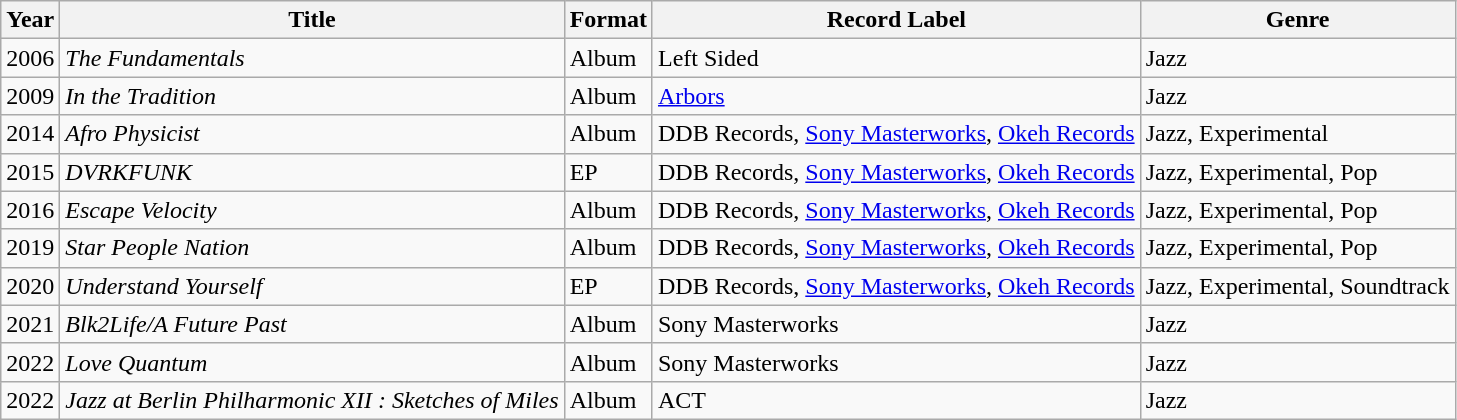<table class="wikitable sortable">
<tr>
<th>Year</th>
<th>Title</th>
<th>Format</th>
<th>Record Label</th>
<th>Genre</th>
</tr>
<tr>
<td>2006</td>
<td><em>The Fundamentals</em></td>
<td>Album</td>
<td>Left Sided</td>
<td>Jazz</td>
</tr>
<tr>
<td>2009</td>
<td><em>In the Tradition</em></td>
<td>Album</td>
<td><a href='#'>Arbors</a></td>
<td>Jazz</td>
</tr>
<tr>
<td>2014</td>
<td><em>Afro Physicist</em></td>
<td>Album</td>
<td>DDB Records, <a href='#'>Sony Masterworks</a>, <a href='#'>Okeh Records</a></td>
<td>Jazz, Experimental</td>
</tr>
<tr>
<td>2015</td>
<td><em>DVRKFUNK</em></td>
<td>EP</td>
<td>DDB Records, <a href='#'>Sony Masterworks</a>, <a href='#'>Okeh Records</a></td>
<td>Jazz, Experimental, Pop</td>
</tr>
<tr>
<td>2016</td>
<td><em>Escape Velocity</em></td>
<td>Album</td>
<td>DDB Records, <a href='#'>Sony Masterworks</a>, <a href='#'>Okeh Records</a></td>
<td>Jazz, Experimental, Pop</td>
</tr>
<tr>
<td>2019</td>
<td><em>Star People Nation</em></td>
<td>Album</td>
<td>DDB Records, <a href='#'>Sony Masterworks</a>, <a href='#'>Okeh Records</a></td>
<td>Jazz, Experimental, Pop</td>
</tr>
<tr>
<td>2020</td>
<td><em>Understand Yourself</em></td>
<td>EP</td>
<td>DDB Records, <a href='#'>Sony Masterworks</a>, <a href='#'>Okeh Records</a></td>
<td>Jazz, Experimental, Soundtrack</td>
</tr>
<tr>
<td>2021</td>
<td><em>Blk2Life/A Future Past</em></td>
<td>Album</td>
<td>Sony Masterworks</td>
<td>Jazz</td>
</tr>
<tr>
<td>2022</td>
<td><em>Love Quantum</em></td>
<td>Album</td>
<td>Sony Masterworks</td>
<td>Jazz</td>
</tr>
<tr>
<td>2022</td>
<td><em>Jazz at Berlin Philharmonic XII : Sketches of Miles</em></td>
<td>Album</td>
<td>ACT</td>
<td>Jazz</td>
</tr>
</table>
